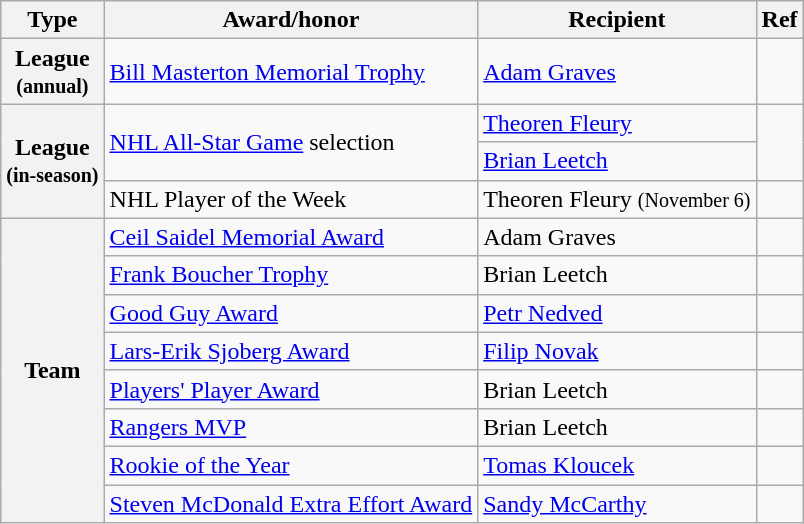<table class="wikitable">
<tr>
<th scope="col">Type</th>
<th scope="col">Award/honor</th>
<th scope="col">Recipient</th>
<th scope="col">Ref</th>
</tr>
<tr>
<th scope="row">League<br><small>(annual)</small></th>
<td><a href='#'>Bill Masterton Memorial Trophy</a></td>
<td><a href='#'>Adam Graves</a></td>
<td></td>
</tr>
<tr>
<th scope="row" rowspan="3">League<br><small>(in-season)</small></th>
<td rowspan="2"><a href='#'>NHL All-Star Game</a> selection</td>
<td><a href='#'>Theoren Fleury</a></td>
<td rowspan="2"></td>
</tr>
<tr>
<td><a href='#'>Brian Leetch</a></td>
</tr>
<tr>
<td>NHL Player of the Week</td>
<td>Theoren Fleury <small>(November 6)</small></td>
<td></td>
</tr>
<tr>
<th scope="row" rowspan="9">Team</th>
<td><a href='#'>Ceil Saidel Memorial Award</a></td>
<td>Adam Graves</td>
<td></td>
</tr>
<tr>
<td><a href='#'>Frank Boucher Trophy</a></td>
<td>Brian Leetch</td>
<td></td>
</tr>
<tr>
<td><a href='#'>Good Guy Award</a></td>
<td><a href='#'>Petr Nedved</a></td>
<td></td>
</tr>
<tr>
<td><a href='#'>Lars-Erik Sjoberg Award</a></td>
<td><a href='#'>Filip Novak</a></td>
<td></td>
</tr>
<tr>
<td><a href='#'>Players' Player Award</a></td>
<td>Brian Leetch</td>
<td></td>
</tr>
<tr>
<td><a href='#'>Rangers MVP</a></td>
<td>Brian Leetch</td>
<td></td>
</tr>
<tr>
<td><a href='#'>Rookie of the Year</a></td>
<td><a href='#'>Tomas Kloucek</a></td>
<td></td>
</tr>
<tr>
<td><a href='#'>Steven McDonald Extra Effort Award</a></td>
<td><a href='#'>Sandy McCarthy</a></td>
<td></td>
</tr>
</table>
